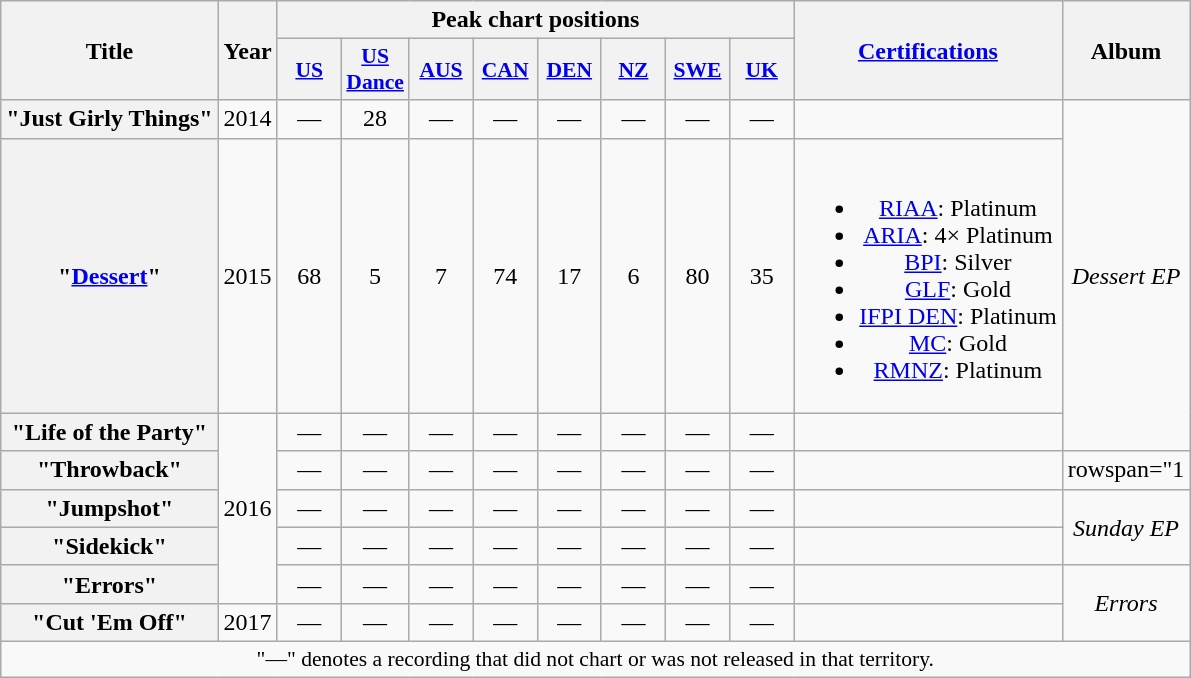<table class="wikitable plainrowheaders" style="text-align:center">
<tr>
<th scope="col" rowspan="2">Title</th>
<th scope="col" rowspan="2">Year</th>
<th scope="col" colspan="8">Peak chart positions</th>
<th scope="col" rowspan="2"><a href='#'>Certifications</a></th>
<th scope="col" rowspan="2">Album</th>
</tr>
<tr>
<th scope="col" style="width:2.5em; font-size:90%;"><a href='#'>US</a><br></th>
<th scope="col" style="width:2.5em; font-size:90%;"><a href='#'>US<br> Dance</a><br></th>
<th scope="col" style="width:2.5em; font-size:90%;"><a href='#'>AUS</a><br></th>
<th scope="col" style="width:2.5em; font-size:90%;"><a href='#'>CAN</a><br></th>
<th scope="col" style="width:2.5em; font-size:90%;"><a href='#'>DEN</a><br></th>
<th scope="col" style="width:2.5em; font-size:90%;"><a href='#'>NZ</a><br></th>
<th scope="col" style="width:2.5em; font-size:90%;"><a href='#'>SWE</a><br></th>
<th scope="col" style="width:2.5em; font-size:90%;"><a href='#'>UK</a><br></th>
</tr>
<tr>
<th scope="row">"Just Girly Things"</th>
<td>2014</td>
<td>—</td>
<td>28</td>
<td>—</td>
<td>—</td>
<td>—</td>
<td>—</td>
<td>—</td>
<td>—</td>
<td></td>
<td rowspan="3"><em>Dessert EP</em></td>
</tr>
<tr>
<th scope="row">"<a href='#'>Dessert</a>"<br></th>
<td>2015</td>
<td>68</td>
<td>5</td>
<td>7</td>
<td>74</td>
<td>17</td>
<td>6</td>
<td>80</td>
<td>35</td>
<td><br><ul><li><a href='#'>RIAA</a>: Platinum</li><li><a href='#'>ARIA</a>: 4× Platinum</li><li><a href='#'>BPI</a>: Silver</li><li><a href='#'>GLF</a>: Gold</li><li><a href='#'>IFPI DEN</a>: Platinum</li><li><a href='#'>MC</a>: Gold</li><li><a href='#'>RMNZ</a>: Platinum</li></ul></td>
</tr>
<tr>
<th scope="row">"Life of the Party"</th>
<td rowspan="5">2016</td>
<td>—</td>
<td>—</td>
<td>—</td>
<td>—</td>
<td>—</td>
<td>—</td>
<td>—</td>
<td>—</td>
<td></td>
</tr>
<tr>
<th scope="row">"Throwback"</th>
<td>—</td>
<td>—</td>
<td>—</td>
<td>—</td>
<td>—</td>
<td>—</td>
<td>—</td>
<td>—</td>
<td></td>
<td>rowspan="1 </td>
</tr>
<tr>
<th scope="row">"Jumpshot"</th>
<td>—</td>
<td>—</td>
<td>—</td>
<td>—</td>
<td>—</td>
<td>—</td>
<td>—</td>
<td>—</td>
<td></td>
<td rowspan="2"><em>Sunday EP</em></td>
</tr>
<tr>
<th scope="row">"Sidekick"</th>
<td>—</td>
<td>—</td>
<td>—</td>
<td>—</td>
<td>—</td>
<td>—</td>
<td>—</td>
<td>—</td>
<td></td>
</tr>
<tr>
<th scope="row">"Errors"</th>
<td>—</td>
<td>—</td>
<td>—</td>
<td>—</td>
<td>—</td>
<td>—</td>
<td>—</td>
<td>—</td>
<td></td>
<td rowspan="2"><em>Errors</em></td>
</tr>
<tr>
<th scope="row">"Cut 'Em Off"</th>
<td rowspan="1">2017</td>
<td>—</td>
<td>—</td>
<td>—</td>
<td>—</td>
<td>—</td>
<td>—</td>
<td>—</td>
<td>—</td>
<td></td>
</tr>
<tr>
<td colspan="12" style="font-size:90%">"—" denotes a recording that did not chart or was not released in that territory.</td>
</tr>
</table>
